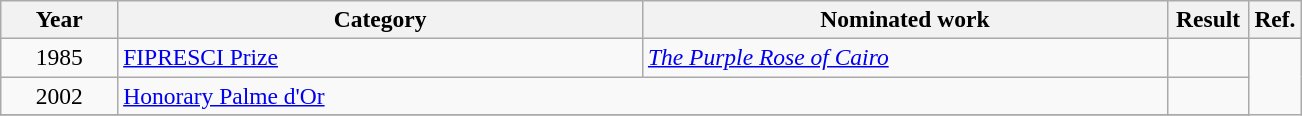<table class="wikitable unsortable plainrowheaders" Style=font-size:98%>
<tr>
<th scope="col" style="width:9%;">Year</th>
<th scope="col" style="width:20em;">Category</th>
<th scope="col" style="width:20em;">Nominated work</th>
<th scope="col" style="width:2em;">Result</th>
<th scope="col" style="width:4%;" class="unsortable">Ref.</th>
</tr>
<tr>
<td style="text-align:center;">1985</td>
<td><a href='#'>FIPRESCI Prize</a></td>
<td><em><a href='#'>The Purple Rose of Cairo</a></em></td>
<td></td>
</tr>
<tr>
<td style="text-align:center;">2002</td>
<td colspan=2><a href='#'>Honorary Palme d'Or</a></td>
<td></td>
</tr>
<tr>
</tr>
</table>
